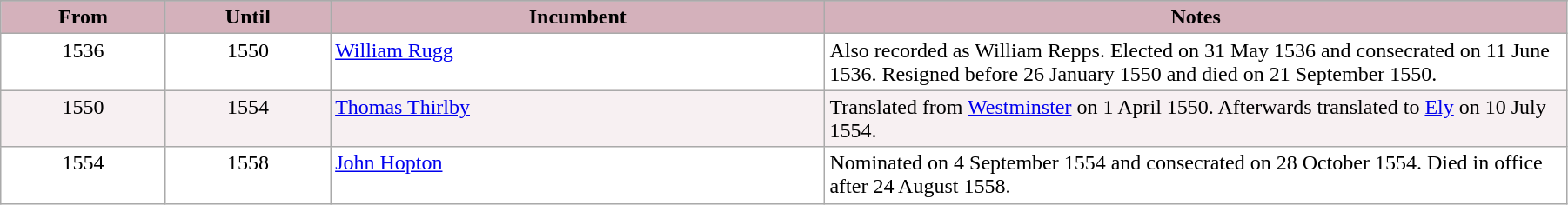<table class="wikitable" style="width:95%;">
<tr>
</tr>
<tr>
<th style="background-color: #D4B1BB; width: 10%;">From</th>
<th style="background-color: #D4B1BB; width: 10%;">Until</th>
<th style="background-color: #D4B1BB; width: 30%;">Incumbent</th>
<th style="background-color: #D4B1BB; width: 45%;">Notes</th>
</tr>
<tr valign="top" style="background-color: white;">
<td align="center">1536</td>
<td align="center">1550</td>
<td><a href='#'>William Rugg</a></td>
<td>Also recorded as William Repps. Elected on 31 May 1536 and consecrated on 11 June 1536. Resigned before 26 January 1550 and died on 21 September 1550.</td>
</tr>
<tr valign="top" style="background-color: #F7F0F2;">
<td align="center">1550</td>
<td align="center">1554</td>
<td><a href='#'>Thomas Thirlby</a></td>
<td>Translated from <a href='#'>Westminster</a> on 1 April 1550. Afterwards translated to <a href='#'>Ely</a> on 10 July 1554.</td>
</tr>
<tr valign="top" style="background-color: white;">
<td align="center">1554</td>
<td align="center">1558</td>
<td><a href='#'>John Hopton</a></td>
<td>Nominated on 4 September 1554 and consecrated on 28 October 1554. Died in office after 24 August 1558.</td>
</tr>
</table>
